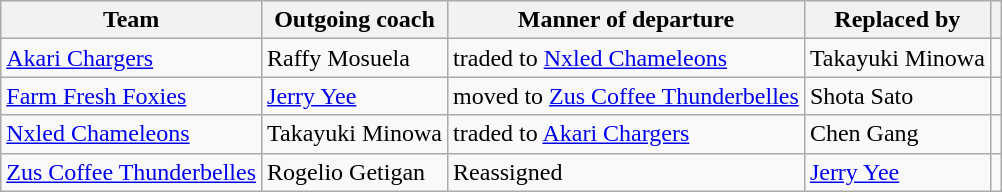<table class=wikitable>
<tr>
<th>Team</th>
<th>Outgoing coach</th>
<th>Manner of departure</th>
<th>Replaced by</th>
<th></th>
</tr>
<tr>
<td><a href='#'>Akari Chargers</a></td>
<td> Raffy Mosuela</td>
<td>traded to <a href='#'>Nxled Chameleons</a></td>
<td> Takayuki Minowa</td>
<td style="text-align:center"></td>
</tr>
<tr>
<td><a href='#'>Farm Fresh Foxies</a></td>
<td> <a href='#'>Jerry Yee</a></td>
<td>moved to <a href='#'>Zus Coffee Thunderbelles</a></td>
<td> Shota Sato</td>
<td style="text-align:center"></td>
</tr>
<tr>
<td><a href='#'>Nxled Chameleons</a></td>
<td> Takayuki Minowa</td>
<td>traded to <a href='#'>Akari Chargers</a></td>
<td> Chen Gang</td>
<td style="text-align:center"></td>
</tr>
<tr>
<td><a href='#'>Zus Coffee Thunderbelles</a></td>
<td> Rogelio Getigan</td>
<td>Reassigned</td>
<td> <a href='#'>Jerry Yee</a></td>
<td style="text-align:center"></td>
</tr>
</table>
